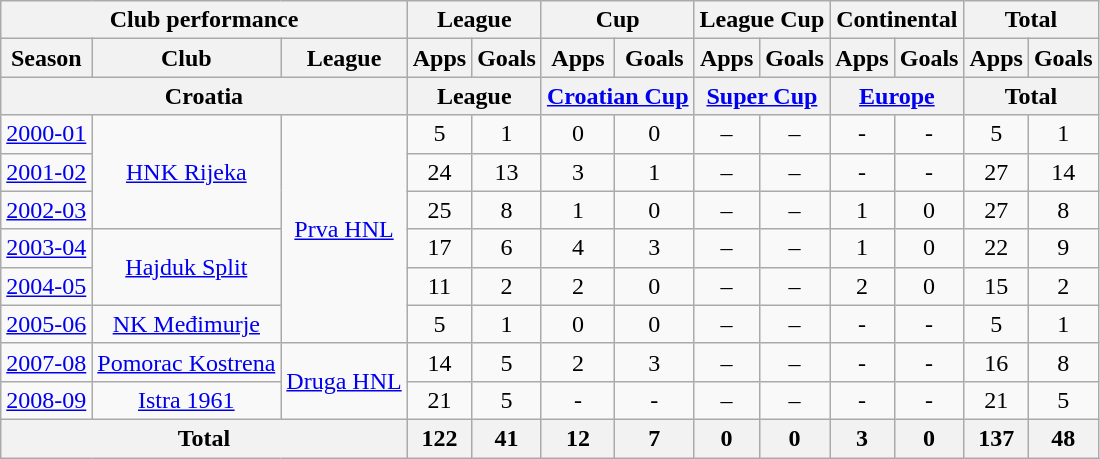<table class="wikitable" style="text-align:center;">
<tr>
<th colspan=3>Club performance</th>
<th colspan=2>League</th>
<th colspan=2>Cup</th>
<th colspan=2>League Cup</th>
<th colspan=2>Continental</th>
<th colspan=2>Total</th>
</tr>
<tr>
<th>Season</th>
<th>Club</th>
<th>League</th>
<th>Apps</th>
<th>Goals</th>
<th>Apps</th>
<th>Goals</th>
<th>Apps</th>
<th>Goals</th>
<th>Apps</th>
<th>Goals</th>
<th>Apps</th>
<th>Goals</th>
</tr>
<tr>
<th colspan=3>Croatia</th>
<th colspan=2>League</th>
<th colspan=2><a href='#'>Croatian Cup</a></th>
<th colspan=2><a href='#'>Super Cup</a></th>
<th colspan=2><a href='#'>Europe</a></th>
<th colspan=2>Total</th>
</tr>
<tr>
<td><a href='#'>2000-01</a></td>
<td rowspan="3"><a href='#'>HNK Rijeka</a></td>
<td rowspan="6"><a href='#'>Prva HNL</a></td>
<td>5</td>
<td>1</td>
<td>0</td>
<td>0</td>
<td>–</td>
<td>–</td>
<td>-</td>
<td>-</td>
<td>5</td>
<td>1</td>
</tr>
<tr>
<td><a href='#'>2001-02</a></td>
<td>24</td>
<td>13</td>
<td>3</td>
<td>1</td>
<td>–</td>
<td>–</td>
<td>-</td>
<td>-</td>
<td>27</td>
<td>14</td>
</tr>
<tr>
<td><a href='#'>2002-03</a></td>
<td>25</td>
<td>8</td>
<td>1</td>
<td>0</td>
<td>–</td>
<td>–</td>
<td>1</td>
<td>0</td>
<td>27</td>
<td>8</td>
</tr>
<tr>
<td><a href='#'>2003-04</a></td>
<td rowspan="2"><a href='#'>Hajduk Split</a></td>
<td>17</td>
<td>6</td>
<td>4</td>
<td>3</td>
<td>–</td>
<td>–</td>
<td>1</td>
<td>0</td>
<td>22</td>
<td>9</td>
</tr>
<tr>
<td><a href='#'>2004-05</a></td>
<td>11</td>
<td>2</td>
<td>2</td>
<td>0</td>
<td>–</td>
<td>–</td>
<td>2</td>
<td>0</td>
<td>15</td>
<td>2</td>
</tr>
<tr>
<td><a href='#'>2005-06</a></td>
<td rowspan="1"><a href='#'>NK Međimurje</a></td>
<td>5</td>
<td>1</td>
<td>0</td>
<td>0</td>
<td>–</td>
<td>–</td>
<td>-</td>
<td>-</td>
<td>5</td>
<td>1</td>
</tr>
<tr>
<td><a href='#'>2007-08</a></td>
<td rowspan="1"><a href='#'>Pomorac Kostrena</a></td>
<td rowspan="2"><a href='#'>Druga HNL</a></td>
<td>14</td>
<td>5</td>
<td>2</td>
<td>3</td>
<td>–</td>
<td>–</td>
<td>-</td>
<td>-</td>
<td>16</td>
<td>8</td>
</tr>
<tr>
<td><a href='#'>2008-09</a></td>
<td rowspan="1"><a href='#'>Istra 1961</a></td>
<td>21</td>
<td>5</td>
<td>-</td>
<td>-</td>
<td>–</td>
<td>–</td>
<td>-</td>
<td>-</td>
<td>21</td>
<td>5</td>
</tr>
<tr>
<th colspan=3>Total</th>
<th>122</th>
<th>41</th>
<th>12</th>
<th>7</th>
<th>0</th>
<th>0</th>
<th>3</th>
<th>0</th>
<th>137</th>
<th>48</th>
</tr>
</table>
